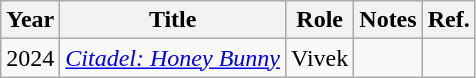<table class="wikitable sortable">
<tr>
<th>Year</th>
<th>Title</th>
<th>Role</th>
<th>Notes</th>
<th>Ref.</th>
</tr>
<tr>
<td>2024</td>
<td><em><a href='#'>Citadel: Honey Bunny</a></em></td>
<td>Vivek</td>
<td></td>
<td></td>
</tr>
</table>
